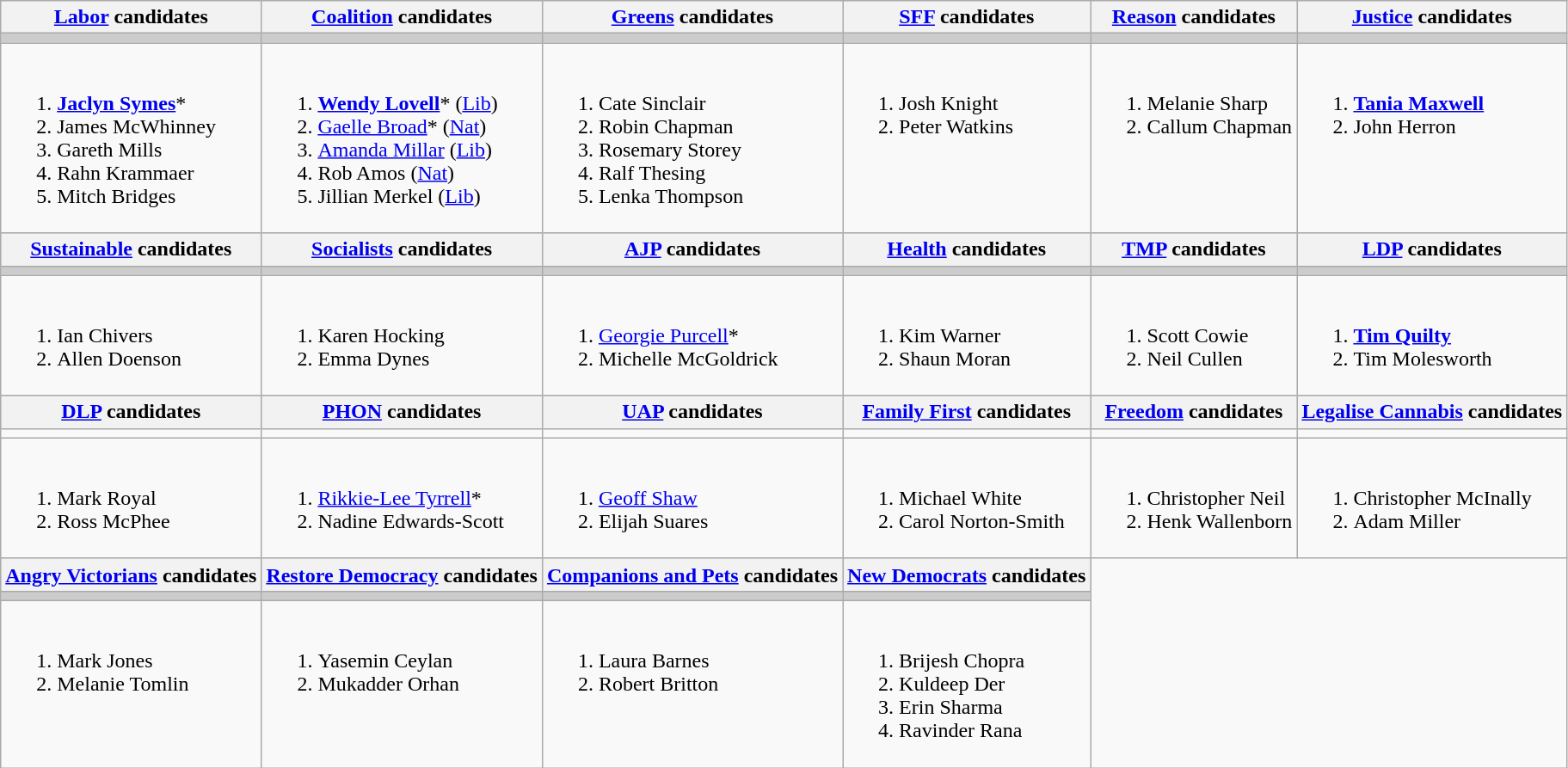<table class="wikitable" style="max-width:90em";>
<tr>
<th><a href='#'>Labor</a> candidates</th>
<th><a href='#'>Coalition</a> candidates</th>
<th><a href='#'>Greens</a> candidates</th>
<th><a href='#'>SFF</a> candidates</th>
<th><a href='#'>Reason</a> candidates</th>
<th><a href='#'>Justice</a> candidates</th>
</tr>
<tr style="background:#ccc;">
<td></td>
<td></td>
<td></td>
<td></td>
<td></td>
<td></td>
</tr>
<tr>
<td><br><ol><li><strong><a href='#'>Jaclyn Symes</a></strong>*</li><li>James McWhinney</li><li>Gareth Mills</li><li>Rahn Krammaer</li><li>Mitch Bridges</li></ol></td>
<td><br><ol><li><strong><a href='#'>Wendy Lovell</a></strong>* (<a href='#'>Lib</a>)</li><li><a href='#'>Gaelle Broad</a>* (<a href='#'>Nat</a>)</li><li><a href='#'>Amanda Millar</a> (<a href='#'>Lib</a>)</li><li>Rob Amos (<a href='#'>Nat</a>)</li><li>Jillian Merkel (<a href='#'>Lib</a>)</li></ol></td>
<td valign=top><br><ol><li>Cate Sinclair</li><li>Robin Chapman</li><li>Rosemary Storey</li><li>Ralf Thesing</li><li>Lenka Thompson</li></ol></td>
<td valign=top><br><ol><li>Josh Knight</li><li>Peter Watkins</li></ol></td>
<td valign=top><br><ol><li>Melanie Sharp</li><li>Callum Chapman</li></ol></td>
<td valign=top><br><ol><li><strong><a href='#'>Tania Maxwell</a></strong></li><li>John Herron</li></ol></td>
</tr>
<tr style="background:#ccc;">
<th><a href='#'>Sustainable</a> candidates</th>
<th><a href='#'>Socialists</a> candidates</th>
<th><a href='#'>AJP</a> candidates</th>
<th><a href='#'>Health</a> candidates</th>
<th><a href='#'>TMP</a> candidates</th>
<th><a href='#'>LDP</a> candidates</th>
</tr>
<tr style="background:#ccc;">
<td></td>
<td></td>
<td></td>
<td></td>
<td></td>
<td></td>
</tr>
<tr>
<td valign=top><br><ol><li>Ian Chivers</li><li>Allen Doenson</li></ol></td>
<td valign=top><br><ol><li>Karen Hocking</li><li>Emma Dynes</li></ol></td>
<td><br><ol><li><a href='#'>Georgie Purcell</a>*</li><li>Michelle McGoldrick</li></ol></td>
<td valign=top><br><ol><li>Kim Warner</li><li>Shaun Moran</li></ol></td>
<td valign=top><br><ol><li>Scott Cowie</li><li>Neil Cullen</li></ol></td>
<td valign=top><br><ol><li><strong><a href='#'>Tim Quilty</a></strong></li><li>Tim Molesworth</li></ol></td>
</tr>
<tr style="background:#ccc;">
<th><a href='#'>DLP</a> candidates</th>
<th><a href='#'>PHON</a> candidates</th>
<th><a href='#'>UAP</a> candidates</th>
<th><a href='#'>Family First</a> candidates</th>
<th><a href='#'>Freedom</a> candidates</th>
<th><a href='#'>Legalise Cannabis</a> candidates</th>
</tr>
<tr>
<td></td>
<td></td>
<td></td>
<td></td>
<td></td>
<td></td>
</tr>
<tr>
<td valign=top><br><ol><li>Mark Royal</li><li>Ross McPhee</li></ol></td>
<td><br><ol><li><a href='#'>Rikkie-Lee Tyrrell</a>*</li><li>Nadine Edwards-Scott</li></ol></td>
<td valign=top><br><ol><li><a href='#'>Geoff Shaw</a></li><li>Elijah Suares</li></ol></td>
<td valign=top><br><ol><li>Michael White</li><li>Carol Norton-Smith</li></ol></td>
<td valign=top><br><ol><li>Christopher Neil</li><li>Henk Wallenborn</li></ol></td>
<td valign=top><br><ol><li>Christopher McInally</li><li>Adam Miller</li></ol></td>
</tr>
<tr style="background:#ccc;">
<th><a href='#'>Angry Victorians</a> candidates</th>
<th><a href='#'>Restore Democracy</a> candidates</th>
<th><a href='#'>Companions and Pets</a> candidates</th>
<th><a href='#'>New Democrats</a> candidates</th>
</tr>
<tr style=background:#ccc>
<td></td>
<td></td>
<td></td>
<td></td>
</tr>
<tr>
<td valign=top><br><ol><li>Mark Jones</li><li>Melanie Tomlin</li></ol></td>
<td valign=top><br><ol><li>Yasemin Ceylan</li><li>Mukadder Orhan</li></ol></td>
<td valign=top><br><ol><li>Laura Barnes</li><li>Robert Britton</li></ol></td>
<td valign=top><br><ol><li>Brijesh Chopra</li><li>Kuldeep Der</li><li>Erin Sharma</li><li>Ravinder Rana</li></ol></td>
</tr>
</table>
